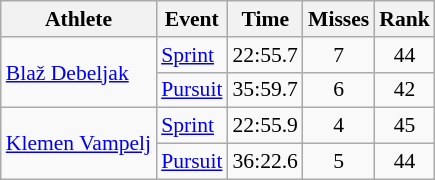<table class="wikitable" style="font-size:90%">
<tr>
<th>Athlete</th>
<th>Event</th>
<th>Time</th>
<th>Misses</th>
<th>Rank</th>
</tr>
<tr align=center>
<td align=left rowspan=2><a href='#'>Blaž Debeljak</a></td>
<td align=left><a href='#'>Sprint</a></td>
<td>22:55.7</td>
<td>7</td>
<td>44</td>
</tr>
<tr align=center>
<td align=left><a href='#'>Pursuit</a></td>
<td>35:59.7</td>
<td>6</td>
<td>42</td>
</tr>
<tr align=center>
<td align=left rowspan=2><a href='#'>Klemen Vampelj</a></td>
<td align=left><a href='#'>Sprint</a></td>
<td>22:55.9</td>
<td>4</td>
<td>45</td>
</tr>
<tr align=center>
<td align=left><a href='#'>Pursuit</a></td>
<td>36:22.6</td>
<td>5</td>
<td>44</td>
</tr>
</table>
